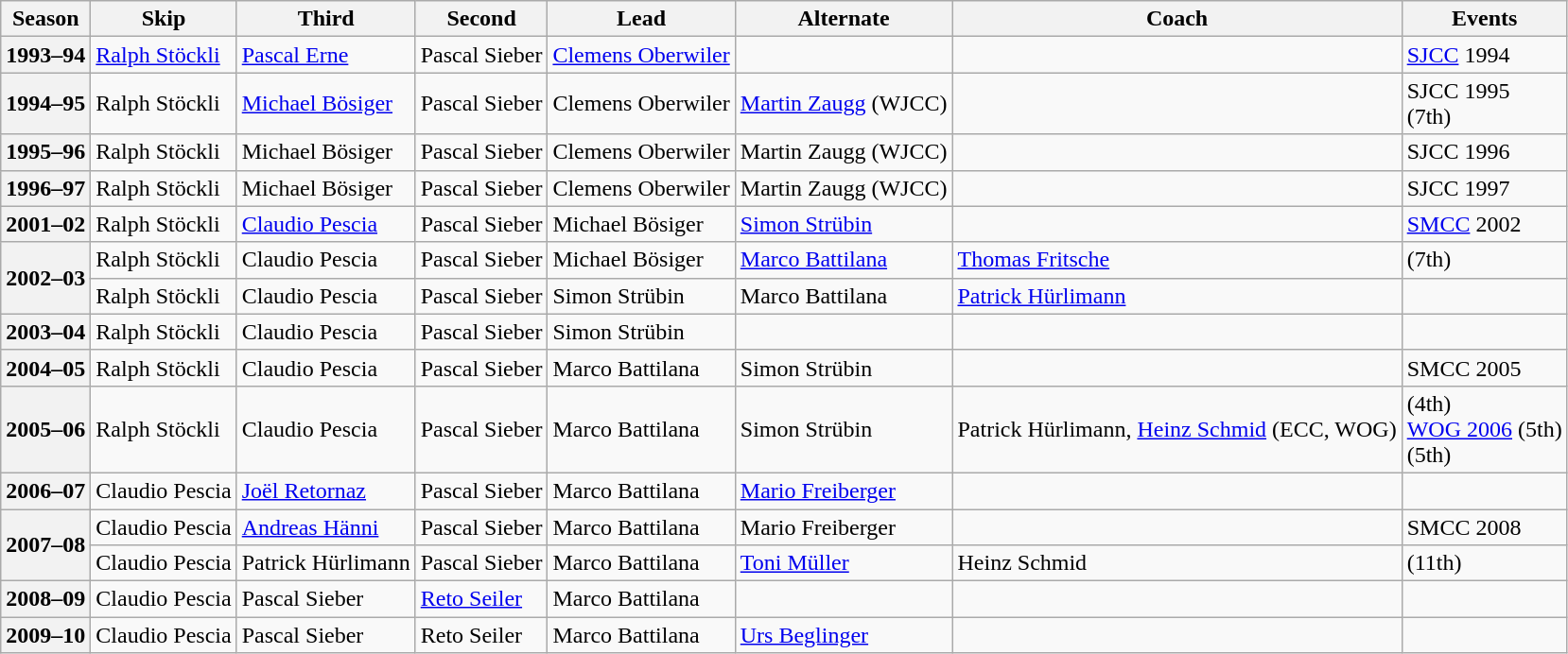<table class="wikitable">
<tr>
<th scope="col">Season</th>
<th scope="col">Skip</th>
<th scope="col">Third</th>
<th scope="col">Second</th>
<th scope="col">Lead</th>
<th scope="col">Alternate</th>
<th scope="col">Coach</th>
<th scope="col">Events</th>
</tr>
<tr>
<th scope="row">1993–94</th>
<td><a href='#'>Ralph Stöckli</a></td>
<td><a href='#'>Pascal Erne</a></td>
<td>Pascal Sieber</td>
<td><a href='#'>Clemens Oberwiler</a></td>
<td></td>
<td></td>
<td><a href='#'>SJCC</a> 1994 </td>
</tr>
<tr>
<th scope="row">1994–95</th>
<td>Ralph Stöckli</td>
<td><a href='#'>Michael Bösiger</a></td>
<td>Pascal Sieber</td>
<td>Clemens Oberwiler</td>
<td><a href='#'>Martin Zaugg</a> (WJCC)</td>
<td></td>
<td>SJCC 1995 <br> (7th)</td>
</tr>
<tr>
<th scope="row">1995–96</th>
<td>Ralph Stöckli</td>
<td>Michael Bösiger</td>
<td>Pascal Sieber</td>
<td>Clemens Oberwiler</td>
<td>Martin Zaugg (WJCC)</td>
<td></td>
<td>SJCC 1996 <br> </td>
</tr>
<tr>
<th scope="row">1996–97</th>
<td>Ralph Stöckli</td>
<td>Michael Bösiger</td>
<td>Pascal Sieber</td>
<td>Clemens Oberwiler</td>
<td>Martin Zaugg (WJCC)</td>
<td></td>
<td>SJCC 1997 <br> </td>
</tr>
<tr>
<th scope="row">2001–02</th>
<td>Ralph Stöckli</td>
<td><a href='#'>Claudio Pescia</a></td>
<td>Pascal Sieber</td>
<td>Michael Bösiger</td>
<td><a href='#'>Simon Strübin</a></td>
<td></td>
<td><a href='#'>SMCC</a> 2002 </td>
</tr>
<tr>
<th scope="row" rowspan=2>2002–03</th>
<td>Ralph Stöckli</td>
<td>Claudio Pescia</td>
<td>Pascal Sieber</td>
<td>Michael Bösiger</td>
<td><a href='#'>Marco Battilana</a></td>
<td><a href='#'>Thomas Fritsche</a></td>
<td> (7th)</td>
</tr>
<tr>
<td>Ralph Stöckli</td>
<td>Claudio Pescia</td>
<td>Pascal Sieber</td>
<td>Simon Strübin</td>
<td>Marco Battilana</td>
<td><a href='#'>Patrick Hürlimann</a></td>
<td> </td>
</tr>
<tr>
<th scope="row">2003–04</th>
<td>Ralph Stöckli</td>
<td>Claudio Pescia</td>
<td>Pascal Sieber</td>
<td>Simon Strübin</td>
<td></td>
<td></td>
<td></td>
</tr>
<tr>
<th scope="row">2004–05</th>
<td>Ralph Stöckli</td>
<td>Claudio Pescia</td>
<td>Pascal Sieber</td>
<td>Marco Battilana</td>
<td>Simon Strübin</td>
<td></td>
<td>SMCC 2005 </td>
</tr>
<tr>
<th scope="row">2005–06</th>
<td>Ralph Stöckli</td>
<td>Claudio Pescia</td>
<td>Pascal Sieber</td>
<td>Marco Battilana</td>
<td>Simon Strübin</td>
<td>Patrick Hürlimann, <a href='#'>Heinz Schmid</a> (ECC, WOG)</td>
<td> (4th)<br><a href='#'>WOG 2006</a> (5th)<br> (5th)</td>
</tr>
<tr>
<th scope="row">2006–07</th>
<td>Claudio Pescia</td>
<td><a href='#'>Joël Retornaz</a></td>
<td>Pascal Sieber</td>
<td>Marco Battilana</td>
<td><a href='#'>Mario Freiberger</a></td>
<td></td>
<td></td>
</tr>
<tr>
<th scope="row" rowspan=2>2007–08</th>
<td>Claudio Pescia</td>
<td><a href='#'>Andreas Hänni</a></td>
<td>Pascal Sieber</td>
<td>Marco Battilana</td>
<td>Mario Freiberger</td>
<td></td>
<td>SMCC 2008 </td>
</tr>
<tr>
<td>Claudio Pescia</td>
<td>Patrick Hürlimann</td>
<td>Pascal Sieber</td>
<td>Marco Battilana</td>
<td><a href='#'>Toni Müller</a></td>
<td>Heinz Schmid</td>
<td> (11th)</td>
</tr>
<tr>
<th scope="row">2008–09</th>
<td>Claudio Pescia</td>
<td>Pascal Sieber</td>
<td><a href='#'>Reto Seiler</a></td>
<td>Marco Battilana</td>
<td></td>
<td></td>
<td></td>
</tr>
<tr>
<th scope="row">2009–10</th>
<td>Claudio Pescia</td>
<td>Pascal Sieber</td>
<td>Reto Seiler</td>
<td>Marco Battilana</td>
<td><a href='#'>Urs Beglinger</a></td>
<td></td>
<td></td>
</tr>
</table>
